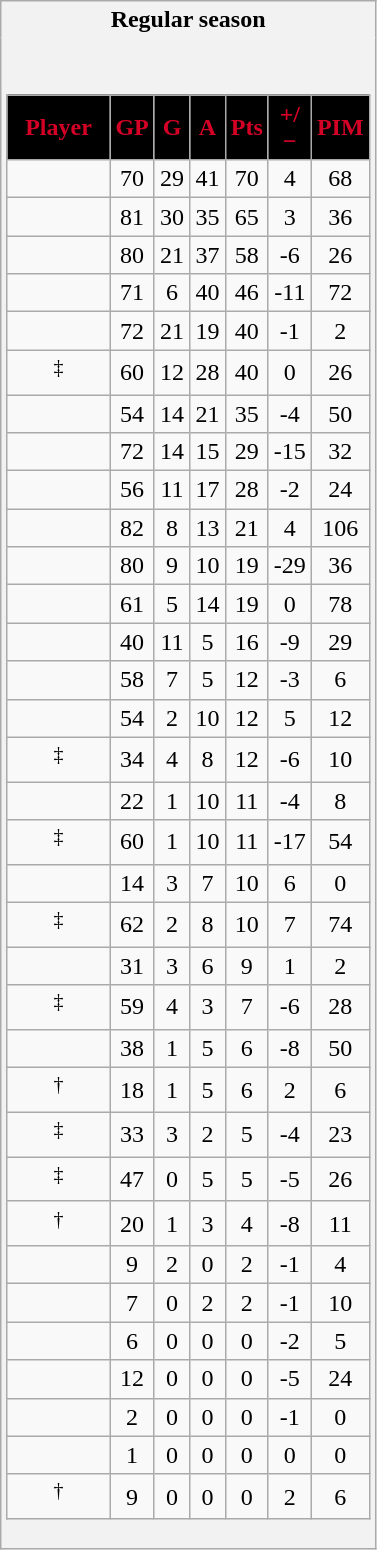<table class="wikitable">
<tr>
<th style="border: 0;">Regular season</th>
</tr>
<tr>
<td style="background: #f2f2f2; border: 0; text-align: center;"><br><table class="wikitable sortable" style="width:100%;">
<tr align=center>
<th style="background:black; color:#d40026; width:40%;">Player</th>
<th style="background:black; color:#d40026; width:10%;">GP</th>
<th style="background:black; color:#d40026; width:10%;">G</th>
<th style="background:black; color:#d40026; width:10%;">A</th>
<th style="background:black; color:#d40026; width:10%;">Pts</th>
<th style="background:black; color:#d40026; width:10%;">+/−</th>
<th style="background:black; color:#d40026; width:10%;">PIM</th>
</tr>
<tr align=center>
<td></td>
<td>70</td>
<td>29</td>
<td>41</td>
<td>70</td>
<td>4</td>
<td>68</td>
</tr>
<tr align=center>
<td></td>
<td>81</td>
<td>30</td>
<td>35</td>
<td>65</td>
<td>3</td>
<td>36</td>
</tr>
<tr align=center>
<td></td>
<td>80</td>
<td>21</td>
<td>37</td>
<td>58</td>
<td>-6</td>
<td>26</td>
</tr>
<tr align=center>
<td></td>
<td>71</td>
<td>6</td>
<td>40</td>
<td>46</td>
<td>-11</td>
<td>72</td>
</tr>
<tr align=center>
<td></td>
<td>72</td>
<td>21</td>
<td>19</td>
<td>40</td>
<td>-1</td>
<td>2</td>
</tr>
<tr align=center>
<td><sup>‡</sup></td>
<td>60</td>
<td>12</td>
<td>28</td>
<td>40</td>
<td>0</td>
<td>26</td>
</tr>
<tr align=center>
<td></td>
<td>54</td>
<td>14</td>
<td>21</td>
<td>35</td>
<td>-4</td>
<td>50</td>
</tr>
<tr align=center>
<td></td>
<td>72</td>
<td>14</td>
<td>15</td>
<td>29</td>
<td>-15</td>
<td>32</td>
</tr>
<tr align=center>
<td></td>
<td>56</td>
<td>11</td>
<td>17</td>
<td>28</td>
<td>-2</td>
<td>24</td>
</tr>
<tr align=center>
<td></td>
<td>82</td>
<td>8</td>
<td>13</td>
<td>21</td>
<td>4</td>
<td>106</td>
</tr>
<tr align=center>
<td></td>
<td>80</td>
<td>9</td>
<td>10</td>
<td>19</td>
<td>-29</td>
<td>36</td>
</tr>
<tr align=center>
<td></td>
<td>61</td>
<td>5</td>
<td>14</td>
<td>19</td>
<td>0</td>
<td>78</td>
</tr>
<tr align=center>
<td></td>
<td>40</td>
<td>11</td>
<td>5</td>
<td>16</td>
<td>-9</td>
<td>29</td>
</tr>
<tr align=center>
<td></td>
<td>58</td>
<td>7</td>
<td>5</td>
<td>12</td>
<td>-3</td>
<td>6</td>
</tr>
<tr align=center>
<td></td>
<td>54</td>
<td>2</td>
<td>10</td>
<td>12</td>
<td>5</td>
<td>12</td>
</tr>
<tr align=center>
<td><sup>‡</sup></td>
<td>34</td>
<td>4</td>
<td>8</td>
<td>12</td>
<td>-6</td>
<td>10</td>
</tr>
<tr align=center>
<td></td>
<td>22</td>
<td>1</td>
<td>10</td>
<td>11</td>
<td>-4</td>
<td>8</td>
</tr>
<tr align=center>
<td><sup>‡</sup></td>
<td>60</td>
<td>1</td>
<td>10</td>
<td>11</td>
<td>-17</td>
<td>54</td>
</tr>
<tr align=center>
<td></td>
<td>14</td>
<td>3</td>
<td>7</td>
<td>10</td>
<td>6</td>
<td>0</td>
</tr>
<tr align=center>
<td><sup>‡</sup></td>
<td>62</td>
<td>2</td>
<td>8</td>
<td>10</td>
<td>7</td>
<td>74</td>
</tr>
<tr align=center>
<td></td>
<td>31</td>
<td>3</td>
<td>6</td>
<td>9</td>
<td>1</td>
<td>2</td>
</tr>
<tr align=center>
<td><sup>‡</sup></td>
<td>59</td>
<td>4</td>
<td>3</td>
<td>7</td>
<td>-6</td>
<td>28</td>
</tr>
<tr align=center>
<td></td>
<td>38</td>
<td>1</td>
<td>5</td>
<td>6</td>
<td>-8</td>
<td>50</td>
</tr>
<tr align=center>
<td><sup>†</sup></td>
<td>18</td>
<td>1</td>
<td>5</td>
<td>6</td>
<td>2</td>
<td>6</td>
</tr>
<tr align=center>
<td><sup>‡</sup></td>
<td>33</td>
<td>3</td>
<td>2</td>
<td>5</td>
<td>-4</td>
<td>23</td>
</tr>
<tr align=center>
<td><sup>‡</sup></td>
<td>47</td>
<td>0</td>
<td>5</td>
<td>5</td>
<td>-5</td>
<td>26</td>
</tr>
<tr align=center>
<td><sup>†</sup></td>
<td>20</td>
<td>1</td>
<td>3</td>
<td>4</td>
<td>-8</td>
<td>11</td>
</tr>
<tr align=center>
<td></td>
<td>9</td>
<td>2</td>
<td>0</td>
<td>2</td>
<td>-1</td>
<td>4</td>
</tr>
<tr align=center>
<td></td>
<td>7</td>
<td>0</td>
<td>2</td>
<td>2</td>
<td>-1</td>
<td>10</td>
</tr>
<tr align=center>
<td></td>
<td>6</td>
<td>0</td>
<td>0</td>
<td>0</td>
<td>-2</td>
<td>5</td>
</tr>
<tr align=center>
<td></td>
<td>12</td>
<td>0</td>
<td>0</td>
<td>0</td>
<td>-5</td>
<td>24</td>
</tr>
<tr align=center>
<td></td>
<td>2</td>
<td>0</td>
<td>0</td>
<td>0</td>
<td>-1</td>
<td>0</td>
</tr>
<tr align=center>
<td></td>
<td>1</td>
<td>0</td>
<td>0</td>
<td>0</td>
<td>0</td>
<td>0</td>
</tr>
<tr align=center>
<td><sup>†</sup></td>
<td>9</td>
<td>0</td>
<td>0</td>
<td>0</td>
<td>2</td>
<td>6</td>
</tr>
</table>
</td>
</tr>
</table>
